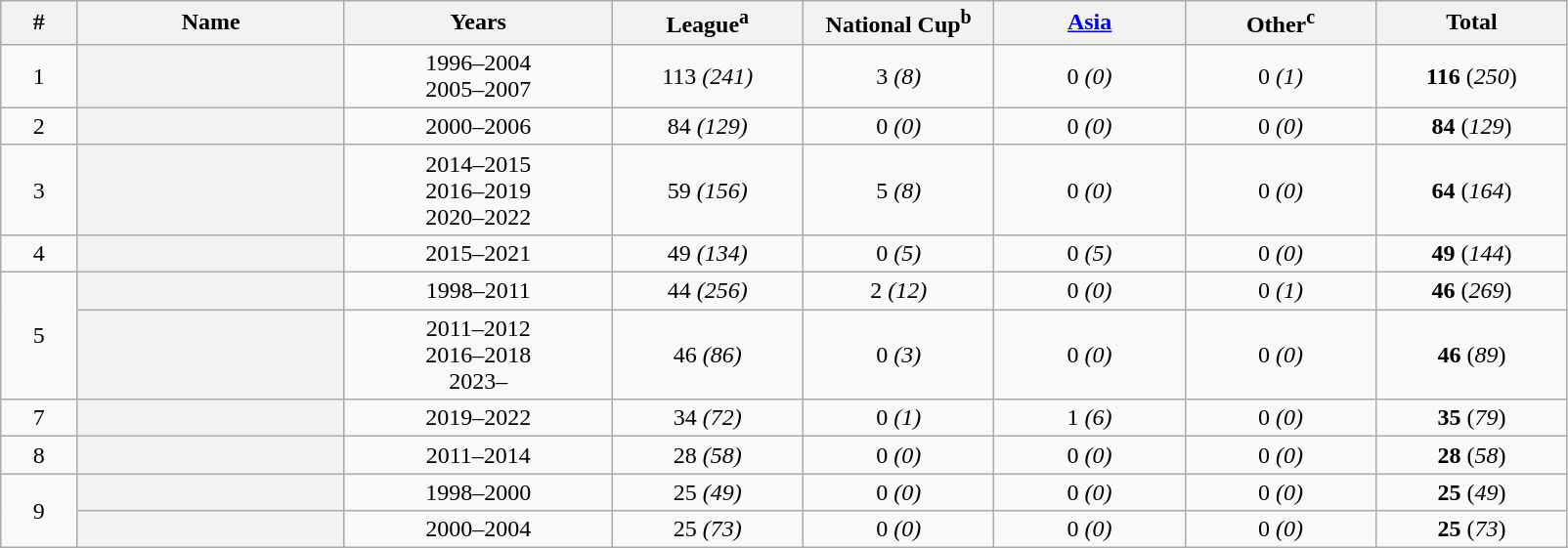<table class="sortable wikitable plainrowheaders"  style="text-align: center;">
<tr>
<th scope="col" style="width:4%;">#</th>
<th scope="col" style="width:14%;">Name</th>
<th scope="col" style="width:14%;">Years</th>
<th scope="col" style="width:10%;">League<sup>a</sup></th>
<th scope="col" style="width:10%;">National Cup<sup>b</sup></th>
<th scope="col" style="width:10%;"><a href='#'>Asia</a></th>
<th scope="col" style="width:10%;">Other<sup>c</sup></th>
<th scope="col" style="width:10%;">Total</th>
</tr>
<tr>
<td>1</td>
<th scope="row"> </th>
<td>1996–2004<br>2005–2007</td>
<td>113 <em>(241)</em></td>
<td>3 <em>(8)</em></td>
<td>0 <em>(0)</em></td>
<td>0 <em>(1)</em></td>
<td><strong>116</strong> (<em>250</em>)</td>
</tr>
<tr>
<td>2</td>
<th scope="row"> </th>
<td>2000–2006</td>
<td>84 <em>(129)</em></td>
<td>0 <em>(0)</em></td>
<td>0 <em>(0)</em></td>
<td>0 <em>(0)</em></td>
<td><strong>84</strong> (<em>129</em>)</td>
</tr>
<tr>
<td>3</td>
<th scope="row"> </th>
<td>2014–2015<br>2016–2019<br>2020–2022</td>
<td>59 <em>(156)</em></td>
<td>5 <em>(8)</em></td>
<td>0 <em>(0)</em></td>
<td>0 <em>(0)</em></td>
<td><strong>64</strong> (<em>164</em>)</td>
</tr>
<tr>
<td>4</td>
<th scope="row"> </th>
<td>2015–2021</td>
<td>49 <em>(134)</em></td>
<td>0 <em>(5)</em></td>
<td>0 <em>(5)</em></td>
<td>0 <em>(0)</em></td>
<td><strong>49</strong> (<em>144</em>)</td>
</tr>
<tr>
<td rowspan="2">5</td>
<th scope="row"> </th>
<td>1998–2011</td>
<td>44 <em>(256)</em></td>
<td>2 <em>(12)</em></td>
<td>0 <em>(0)</em></td>
<td>0 <em>(1)</em></td>
<td><strong>46</strong> (<em>269</em>)</td>
</tr>
<tr>
<th scope="row"> <strong></strong></th>
<td>2011–2012<br>2016–2018<br>2023–</td>
<td>46 <em>(86)</em></td>
<td>0 <em>(3)</em></td>
<td>0 <em>(0)</em></td>
<td>0 <em>(0)</em></td>
<td><strong>46</strong> (<em>89</em>)</td>
</tr>
<tr>
<td>7</td>
<th scope="row"> </th>
<td>2019–2022</td>
<td>34 <em>(72)</em></td>
<td>0 <em>(1)</em></td>
<td>1 <em>(6)</em></td>
<td>0 <em>(0)</em></td>
<td><strong>35</strong> (<em>79</em>)</td>
</tr>
<tr>
<td>8</td>
<th scope="row"> </th>
<td>2011–2014</td>
<td>28 <em>(58)</em></td>
<td>0 <em>(0)</em></td>
<td>0 <em>(0)</em></td>
<td>0 <em>(0)</em></td>
<td><strong>28</strong> (<em>58</em>)</td>
</tr>
<tr>
<td rowspan="2">9</td>
<th scope="row"> </th>
<td>1998–2000</td>
<td>25 <em>(49)</em></td>
<td>0 <em>(0)</em></td>
<td>0 <em>(0)</em></td>
<td>0 <em>(0)</em></td>
<td><strong>25</strong> (<em>49</em>)</td>
</tr>
<tr>
<th scope="row"> </th>
<td>2000–2004</td>
<td>25 <em>(73)</em></td>
<td>0 <em>(0)</em></td>
<td>0 <em>(0)</em></td>
<td>0 <em>(0)</em></td>
<td><strong>25</strong> (<em>73</em>)</td>
</tr>
</table>
